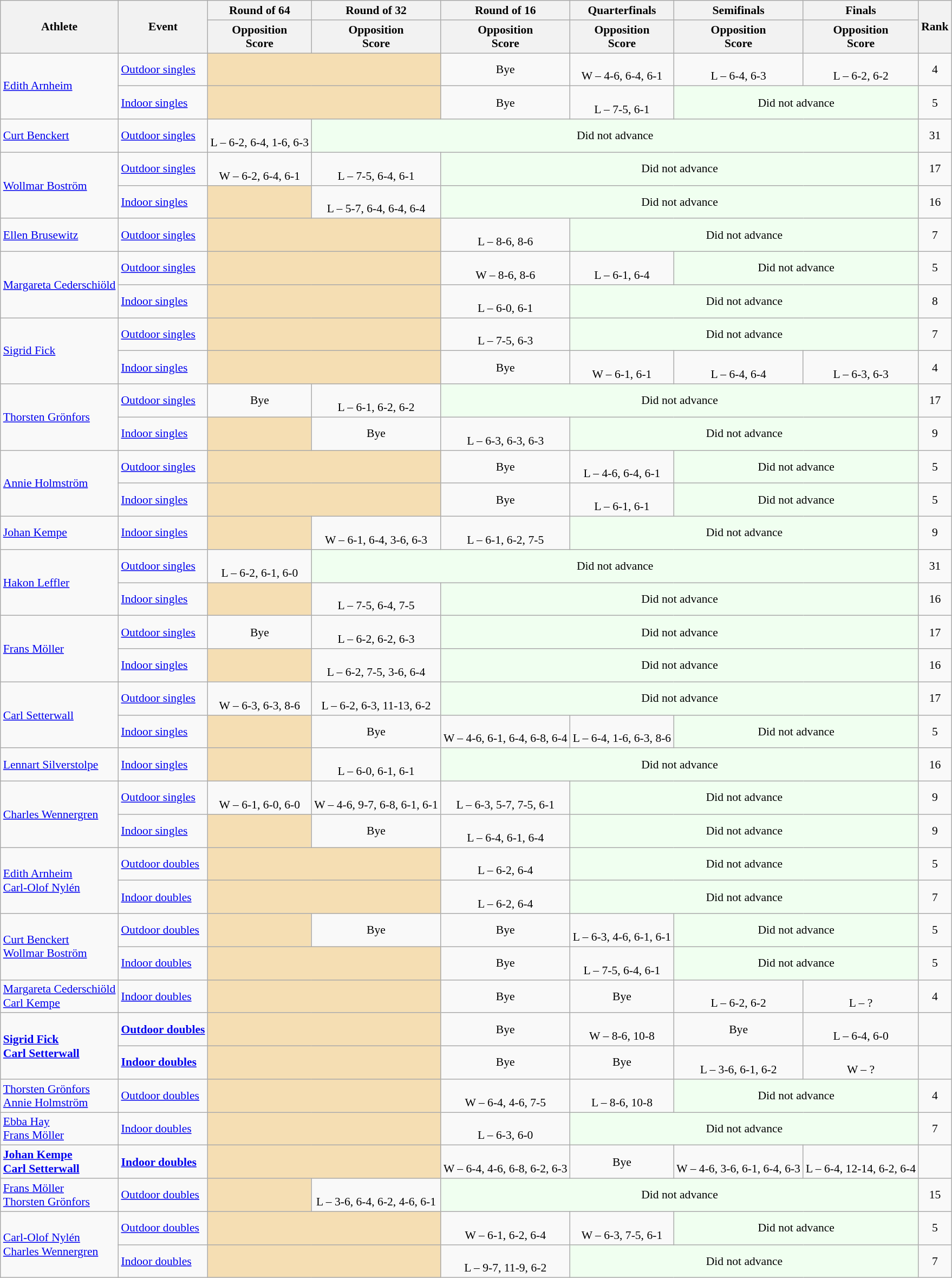<table class=wikitable style="font-size:90%">
<tr>
<th rowspan="2">Athlete</th>
<th rowspan="2">Event</th>
<th>Round of 64</th>
<th>Round of 32</th>
<th>Round of 16</th>
<th>Quarterfinals</th>
<th>Semifinals</th>
<th>Finals</th>
<th rowspan=2>Rank</th>
</tr>
<tr>
<th>Opposition<br>Score</th>
<th>Opposition<br>Score</th>
<th>Opposition<br>Score</th>
<th>Opposition<br>Score</th>
<th>Opposition<br>Score</th>
<th>Opposition<br>Score</th>
</tr>
<tr>
<td rowspan=2><a href='#'>Edith Arnheim</a></td>
<td><a href='#'>Outdoor singles</a></td>
<td colspan=2 bgcolor=wheat></td>
<td align=center>Bye</td>
<td align=center> <br> W – 4-6, 6-4, 6-1</td>
<td align=center> <br> L – 6-4, 6-3</td>
<td align=center> <br> L – 6-2, 6-2</td>
<td align=center>4</td>
</tr>
<tr>
<td><a href='#'>Indoor singles</a></td>
<td bgcolor=wheat colspan=2></td>
<td align=center>Bye</td>
<td align=center> <br> L – 7-5, 6-1</td>
<td align=center colspan=2 bgcolor=honeydew>Did not advance</td>
<td align=center>5</td>
</tr>
<tr>
<td><a href='#'>Curt Benckert</a></td>
<td><a href='#'>Outdoor singles</a></td>
<td align=center> <br> L – 6-2, 6-4, 1-6, 6-3</td>
<td align=center colspan=5 bgcolor=honeydew>Did not advance</td>
<td align=center>31</td>
</tr>
<tr>
<td rowspan=2><a href='#'>Wollmar Boström</a></td>
<td><a href='#'>Outdoor singles</a></td>
<td align=center> <br> W – 6-2, 6-4, 6-1</td>
<td align=center> <br> L – 7-5, 6-4, 6-1</td>
<td align=center colspan=4 bgcolor=honeydew>Did not advance</td>
<td align=center>17</td>
</tr>
<tr>
<td><a href='#'>Indoor singles</a></td>
<td bgcolor=wheat></td>
<td align=center> <br> L – 5-7, 6-4, 6-4, 6-4</td>
<td align=center colspan=4 bgcolor=honeydew>Did not advance</td>
<td align=center>16</td>
</tr>
<tr>
<td><a href='#'>Ellen Brusewitz</a></td>
<td><a href='#'>Outdoor singles</a></td>
<td colspan=2 bgcolor=wheat></td>
<td align=center> <br> L – 8-6, 8-6</td>
<td align=center colspan=3 bgcolor=honeydew>Did not advance</td>
<td align=center>7</td>
</tr>
<tr>
<td rowspan=2><a href='#'>Margareta Cederschiöld</a></td>
<td><a href='#'>Outdoor singles</a></td>
<td colspan=2 bgcolor=wheat></td>
<td align=center> <br> W – 8-6, 8-6</td>
<td align=center> <br> L – 6-1, 6-4</td>
<td align=center colspan=2 bgcolor=honeydew>Did not advance</td>
<td align=center>5</td>
</tr>
<tr>
<td><a href='#'>Indoor singles</a></td>
<td bgcolor=wheat colspan=2></td>
<td align=center> <br> L – 6-0, 6-1</td>
<td align=center colspan=3 bgcolor=honeydew>Did not advance</td>
<td align=center>8</td>
</tr>
<tr>
<td rowspan=2><a href='#'>Sigrid Fick</a></td>
<td><a href='#'>Outdoor singles</a></td>
<td colspan=2 bgcolor=wheat></td>
<td align=center> <br> L – 7-5, 6-3</td>
<td align=center colspan=3 bgcolor=honeydew>Did not advance</td>
<td align=center>7</td>
</tr>
<tr>
<td><a href='#'>Indoor singles</a></td>
<td bgcolor=wheat colspan=2></td>
<td align=center>Bye</td>
<td align=center> <br> W – 6-1, 6-1</td>
<td align=center> <br> L – 6-4, 6-4</td>
<td align=center> <br> L – 6-3, 6-3</td>
<td align=center>4</td>
</tr>
<tr>
<td rowspan=2><a href='#'>Thorsten Grönfors</a></td>
<td><a href='#'>Outdoor singles</a></td>
<td align=center>Bye</td>
<td align=center> <br> L – 6-1, 6-2, 6-2</td>
<td align=center colspan=4 bgcolor=honeydew>Did not advance</td>
<td align=center>17</td>
</tr>
<tr>
<td><a href='#'>Indoor singles</a></td>
<td bgcolor=wheat></td>
<td align=center>Bye</td>
<td align=center> <br> L – 6-3, 6-3, 6-3</td>
<td align=center colspan=3 bgcolor=honeydew>Did not advance</td>
<td align=center>9</td>
</tr>
<tr>
<td rowspan=2><a href='#'>Annie Holmström</a></td>
<td><a href='#'>Outdoor singles</a></td>
<td colspan=2 bgcolor=wheat></td>
<td align=center>Bye</td>
<td align=center> <br> L – 4-6, 6-4, 6-1</td>
<td align=center colspan=2 bgcolor=honeydew>Did not advance</td>
<td align=center>5</td>
</tr>
<tr>
<td><a href='#'>Indoor singles</a></td>
<td bgcolor=wheat colspan=2></td>
<td align=center>Bye</td>
<td align=center> <br> L – 6-1, 6-1</td>
<td align=center colspan=2 bgcolor=honeydew>Did not advance</td>
<td align=center>5</td>
</tr>
<tr>
<td><a href='#'>Johan Kempe</a></td>
<td><a href='#'>Indoor singles</a></td>
<td bgcolor=wheat></td>
<td align=center> <br> W – 6-1, 6-4, 3-6, 6-3</td>
<td align=center> <br> L – 6-1, 6-2, 7-5</td>
<td align=center colspan=3 bgcolor=honeydew>Did not advance</td>
<td align=center>9</td>
</tr>
<tr>
<td rowspan=2><a href='#'>Hakon Leffler</a></td>
<td><a href='#'>Outdoor singles</a></td>
<td align=center> <br> L – 6-2, 6-1, 6-0</td>
<td align=center colspan=5 bgcolor=honeydew>Did not advance</td>
<td align=center>31</td>
</tr>
<tr>
<td><a href='#'>Indoor singles</a></td>
<td bgcolor=wheat></td>
<td align=center> <br> L – 7-5, 6-4, 7-5</td>
<td align=center colspan=4 bgcolor=honeydew>Did not advance</td>
<td align=center>16</td>
</tr>
<tr>
<td rowspan=2><a href='#'>Frans Möller</a></td>
<td><a href='#'>Outdoor singles</a></td>
<td align=center>Bye</td>
<td align=center> <br> L – 6-2, 6-2, 6-3</td>
<td align=center colspan=4 bgcolor=honeydew>Did not advance</td>
<td align=center>17</td>
</tr>
<tr>
<td><a href='#'>Indoor singles</a></td>
<td bgcolor=wheat></td>
<td align=center> <br> L – 6-2, 7-5, 3-6, 6-4</td>
<td align=center colspan=4 bgcolor=honeydew>Did not advance</td>
<td align=center>16</td>
</tr>
<tr>
<td rowspan=2><a href='#'>Carl Setterwall</a></td>
<td><a href='#'>Outdoor singles</a></td>
<td align=center> <br> W – 6-3, 6-3, 8-6</td>
<td align=center> <br> L – 6-2, 6-3, 11-13, 6-2</td>
<td align=center colspan=4 bgcolor=honeydew>Did not advance</td>
<td align=center>17</td>
</tr>
<tr>
<td><a href='#'>Indoor singles</a></td>
<td bgcolor=wheat></td>
<td align=center>Bye</td>
<td align=center> <br> W – 4-6, 6-1, 6-4, 6-8, 6-4</td>
<td align=center> <br> L – 6-4, 1-6, 6-3, 8-6</td>
<td align=center colspan=2 bgcolor=honeydew>Did not advance</td>
<td align=center>5</td>
</tr>
<tr>
<td><a href='#'>Lennart Silverstolpe</a></td>
<td><a href='#'>Indoor singles</a></td>
<td bgcolor=wheat></td>
<td align=center> <br> L – 6-0, 6-1, 6-1</td>
<td align=center colspan=4 bgcolor=honeydew>Did not advance</td>
<td align=center>16</td>
</tr>
<tr>
<td rowspan=2><a href='#'>Charles Wennergren</a></td>
<td><a href='#'>Outdoor singles</a></td>
<td align=center> <br> W – 6-1, 6-0, 6-0</td>
<td align=center> <br> W – 4-6, 9-7, 6-8, 6-1, 6-1</td>
<td align=center> <br> L – 6-3, 5-7, 7-5, 6-1</td>
<td align=center colspan=3 bgcolor=honeydew>Did not advance</td>
<td align=center>9</td>
</tr>
<tr>
<td><a href='#'>Indoor singles</a></td>
<td bgcolor=wheat></td>
<td align=center>Bye</td>
<td align=center> <br> L – 6-4, 6-1, 6-4</td>
<td align=center colspan=3 bgcolor=honeydew>Did not advance</td>
<td align=center>9</td>
</tr>
<tr>
<td rowspan=2><a href='#'>Edith Arnheim</a><br><a href='#'>Carl-Olof Nylén</a></td>
<td><a href='#'>Outdoor doubles</a></td>
<td bgcolor=wheat colspan=2></td>
<td align=center> <br> L – 6-2, 6-4</td>
<td align=center colspan=3 bgcolor=honeydew>Did not advance</td>
<td align=center>5</td>
</tr>
<tr>
<td><a href='#'>Indoor doubles</a></td>
<td bgcolor=wheat colspan=2></td>
<td align=center> <br> L – 6-2, 6-4</td>
<td align=center colspan=3 bgcolor=honeydew>Did not advance</td>
<td align=center>7</td>
</tr>
<tr>
<td rowspan=2><a href='#'>Curt Benckert</a><br><a href='#'>Wollmar Boström</a></td>
<td><a href='#'>Outdoor doubles</a></td>
<td bgcolor=wheat></td>
<td align=center>Bye</td>
<td align=center>Bye</td>
<td align=center> <br> L – 6-3, 4-6, 6-1, 6-1</td>
<td align=center colspan=2 bgcolor=honeydew>Did not advance</td>
<td align=center>5</td>
</tr>
<tr>
<td><a href='#'>Indoor doubles</a></td>
<td bgcolor=wheat colspan=2></td>
<td align=center>Bye</td>
<td align=center> <br> L – 7-5, 6-4, 6-1</td>
<td align=center colspan=2 bgcolor=honeydew>Did not advance</td>
<td align=center>5</td>
</tr>
<tr>
<td><a href='#'>Margareta Cederschiöld</a><br><a href='#'>Carl Kempe</a></td>
<td><a href='#'>Indoor doubles</a></td>
<td bgcolor=wheat colspan=2></td>
<td align=center>Bye</td>
<td align=center>Bye</td>
<td align=center> <br> L – 6-2, 6-2</td>
<td align=center> <br> L – ?</td>
<td align=center>4</td>
</tr>
<tr>
<td rowspan=2><strong><a href='#'>Sigrid Fick</a><br><a href='#'>Carl Setterwall</a></strong></td>
<td><strong><a href='#'>Outdoor doubles</a></strong></td>
<td bgcolor=wheat colspan=2></td>
<td align=center>Bye</td>
<td align=center> <br> W – 8-6, 10-8</td>
<td align=center>Bye</td>
<td align=center> <br> L – 6-4, 6-0</td>
<td align=center></td>
</tr>
<tr>
<td><strong><a href='#'>Indoor doubles</a></strong></td>
<td bgcolor=wheat colspan=2></td>
<td align=center>Bye</td>
<td align=center>Bye</td>
<td align=center> <br> L – 3-6, 6-1, 6-2</td>
<td align=center> <br> W – ?</td>
<td align=center></td>
</tr>
<tr>
<td><a href='#'>Thorsten Grönfors</a><br><a href='#'>Annie Holmström</a></td>
<td><a href='#'>Outdoor doubles</a></td>
<td bgcolor=wheat colspan=2></td>
<td align=center> <br> W – 6-4, 4-6, 7-5</td>
<td align=center> <br> L – 8-6, 10-8</td>
<td align=center colspan=2 bgcolor=honeydew>Did not advance</td>
<td align=center>4</td>
</tr>
<tr>
<td><a href='#'>Ebba Hay</a><br><a href='#'>Frans Möller</a></td>
<td><a href='#'>Indoor doubles</a></td>
<td bgcolor=wheat colspan=2></td>
<td align=center> <br> L – 6-3, 6-0</td>
<td align=center colspan=3 bgcolor=honeydew>Did not advance</td>
<td align=center>7</td>
</tr>
<tr>
<td><strong><a href='#'>Johan Kempe</a><br><a href='#'>Carl Setterwall</a></strong></td>
<td><strong><a href='#'>Indoor doubles</a></strong></td>
<td bgcolor=wheat colspan=2></td>
<td align=center> <br> W – 6-4, 4-6, 6-8, 6-2, 6-3</td>
<td align=center>Bye</td>
<td align=center> <br> W – 4-6, 3-6, 6-1, 6-4, 6-3</td>
<td align=center> <br> L – 6-4, 12-14, 6-2, 6-4</td>
<td align=center></td>
</tr>
<tr>
<td><a href='#'>Frans Möller</a><br><a href='#'>Thorsten Grönfors</a></td>
<td><a href='#'>Outdoor doubles</a></td>
<td bgcolor=wheat></td>
<td align=center> <br> L – 3-6, 6-4, 6-2, 4-6, 6-1</td>
<td align=center colspan=4 bgcolor=honeydew>Did not advance</td>
<td align=center>15</td>
</tr>
<tr>
<td rowspan=2><a href='#'>Carl-Olof Nylén</a><br><a href='#'>Charles Wennergren</a></td>
<td><a href='#'>Outdoor doubles</a></td>
<td bgcolor=wheat colspan=2></td>
<td align=center> <br> W – 6-1, 6-2, 6-4</td>
<td align=center> <br> W – 6-3, 7-5, 6-1</td>
<td align=center colspan=2 bgcolor=honeydew>Did not advance</td>
<td align=center>5</td>
</tr>
<tr>
<td><a href='#'>Indoor doubles</a></td>
<td bgcolor=wheat colspan=2></td>
<td align=center> <br> L – 9-7, 11-9, 6-2</td>
<td align=center colspan=3 bgcolor=honeydew>Did not advance</td>
<td align=center>7</td>
</tr>
</table>
